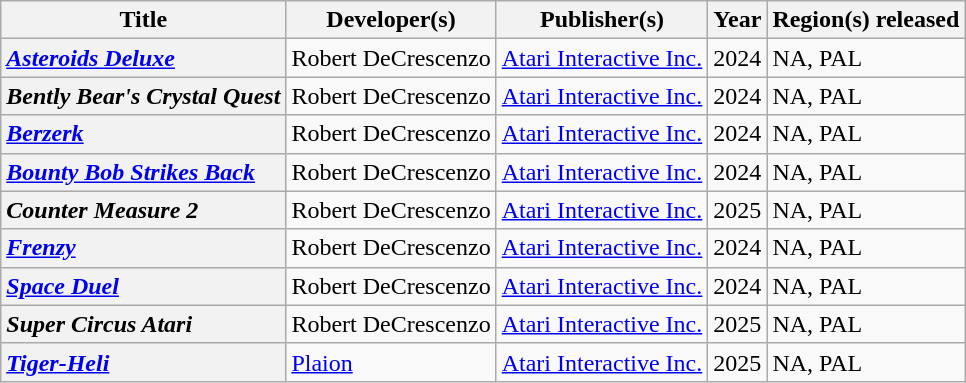<table class="wikitable sortable" id="softwarelist" width="auto">
<tr>
<th scope="col">Title</th>
<th scope="col">Developer(s)</th>
<th scope="col">Publisher(s)</th>
<th scope="col">Year</th>
<th scope="col">Region(s) released</th>
</tr>
<tr>
<th style="text-align: left;"><em><a href='#'>Asteroids Deluxe</a></em></th>
<td>Robert DeCrescenzo</td>
<td><a href='#'>Atari Interactive Inc.</a></td>
<td>2024</td>
<td>NA, PAL</td>
</tr>
<tr>
<th style="text-align: left;"><em>Bently Bear's Crystal Quest</em></th>
<td>Robert DeCrescenzo</td>
<td><a href='#'>Atari Interactive Inc.</a></td>
<td>2024</td>
<td>NA, PAL</td>
</tr>
<tr>
<th style="text-align: left;"><em><a href='#'>Berzerk</a></em></th>
<td>Robert DeCrescenzo</td>
<td><a href='#'>Atari Interactive Inc.</a></td>
<td>2024</td>
<td>NA, PAL</td>
</tr>
<tr>
<th style="text-align: left;"><a href='#'><em>Bounty Bob Strikes Back</em></a></th>
<td>Robert DeCrescenzo</td>
<td><a href='#'>Atari Interactive Inc.</a></td>
<td>2024</td>
<td>NA, PAL</td>
</tr>
<tr>
<th style="text-align: left;"><em>Counter Measure 2</em></th>
<td>Robert DeCrescenzo</td>
<td><a href='#'>Atari Interactive Inc.</a></td>
<td>2025</td>
<td>NA, PAL</td>
</tr>
<tr>
<th style="text-align: left;"><a href='#'><em>Frenzy</em></a></th>
<td>Robert DeCrescenzo</td>
<td><a href='#'>Atari Interactive Inc.</a></td>
<td>2024</td>
<td>NA, PAL</td>
</tr>
<tr>
<th style="text-align: left;"><a href='#'><em>Space Duel</em></a></th>
<td>Robert DeCrescenzo</td>
<td><a href='#'>Atari Interactive Inc.</a></td>
<td>2024</td>
<td>NA, PAL</td>
</tr>
<tr>
<th style="text-align: left;"><em>Super Circus Atari</em></th>
<td>Robert DeCrescenzo</td>
<td><a href='#'>Atari Interactive Inc.</a></td>
<td>2025</td>
<td>NA, PAL</td>
</tr>
<tr>
<th style="text-align: left;"><em><a href='#'>Tiger-Heli</a></em></th>
<td><a href='#'>Plaion</a></td>
<td><a href='#'>Atari Interactive Inc.</a></td>
<td>2025</td>
<td>NA, PAL</td>
</tr>
</table>
